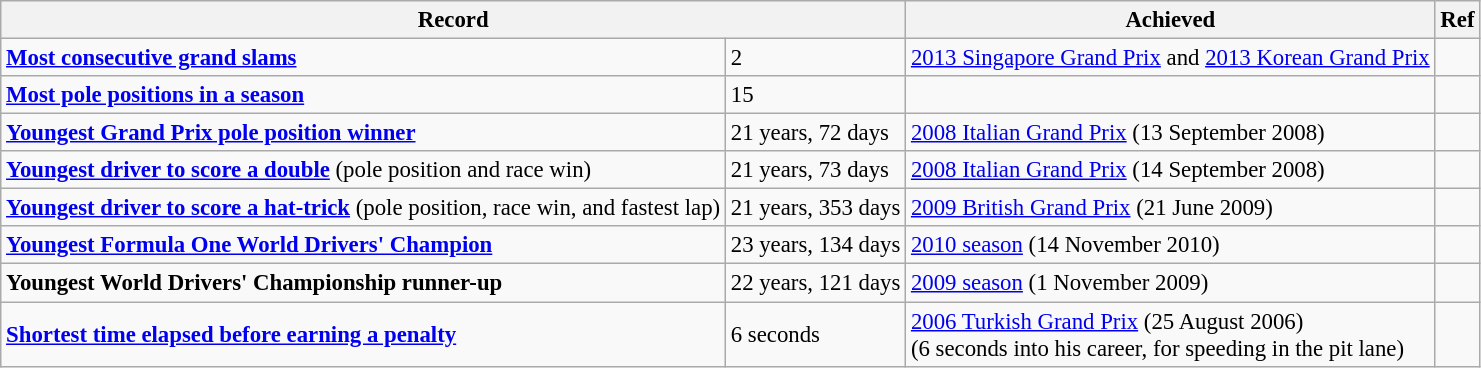<table class="wikitable" style="font-size:95%;">
<tr>
<th colspan=2>Record</th>
<th>Achieved</th>
<th>Ref</th>
</tr>
<tr>
<td><strong><a href='#'>Most consecutive grand slams</a></strong></td>
<td>2</td>
<td nowrap><a href='#'>2013 Singapore Grand Prix</a> and <a href='#'>2013 Korean Grand Prix</a></td>
<td></td>
</tr>
<tr>
<td><strong><a href='#'>Most pole positions in a season</a></strong></td>
<td>15</td>
<td></td>
<td></td>
</tr>
<tr>
<td><strong><a href='#'>Youngest Grand Prix pole position winner</a></strong></td>
<td>21 years, 72 days</td>
<td><a href='#'>2008 Italian Grand Prix</a> (13 September 2008)</td>
<td></td>
</tr>
<tr>
<td><strong><a href='#'>Youngest driver to score a double</a></strong> (pole position and race win)</td>
<td>21 years, 73 days</td>
<td><a href='#'>2008 Italian Grand Prix</a> (14 September 2008)</td>
<td></td>
</tr>
<tr>
<td nowrap><strong><a href='#'>Youngest driver to score a hat-trick</a></strong> (pole position, race win, and fastest lap)</td>
<td nowrap>21 years, 353 days</td>
<td><a href='#'>2009 British Grand Prix</a> (21 June 2009)</td>
<td></td>
</tr>
<tr>
<td><strong><a href='#'>Youngest Formula One World Drivers' Champion</a></strong></td>
<td>23 years, 134 days</td>
<td><a href='#'>2010 season</a> (14 November 2010)</td>
<td></td>
</tr>
<tr>
<td><strong>Youngest World Drivers' Championship runner-up</strong></td>
<td>22 years, 121 days</td>
<td><a href='#'>2009 season</a> (1 November 2009)</td>
<td></td>
</tr>
<tr>
<td><strong><a href='#'>Shortest time elapsed before earning a penalty</a></strong></td>
<td>6 seconds</td>
<td><a href='#'>2006 Turkish Grand Prix</a> (25 August 2006)<br>(6 seconds into his career, for speeding in the pit lane)</td>
<td></td>
</tr>
</table>
